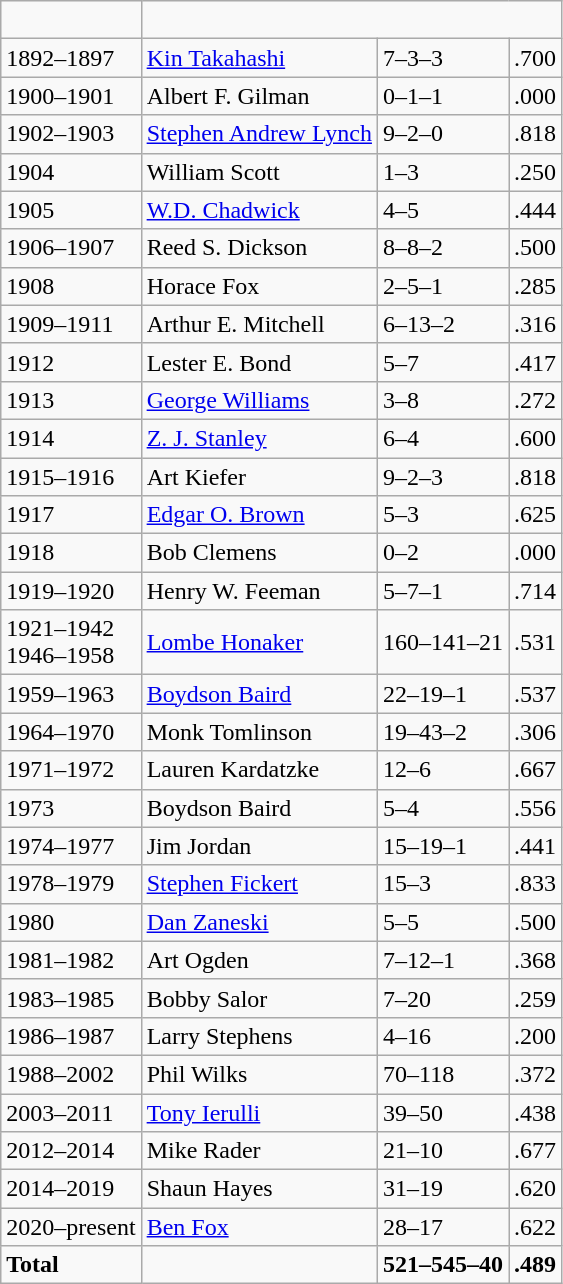<table class="wikitable">
<tr>
<td><br></td>
</tr>
<tr>
<td>1892–1897</td>
<td><a href='#'>Kin Takahashi</a></td>
<td>7–3–3</td>
<td>.700</td>
</tr>
<tr>
<td>1900–1901</td>
<td>Albert F. Gilman</td>
<td>0–1–1</td>
<td>.000</td>
</tr>
<tr>
<td>1902–1903</td>
<td><a href='#'>Stephen Andrew Lynch</a></td>
<td>9–2–0</td>
<td>.818</td>
</tr>
<tr>
<td>1904</td>
<td>William Scott</td>
<td>1–3</td>
<td>.250</td>
</tr>
<tr>
<td>1905</td>
<td><a href='#'>W.D. Chadwick</a></td>
<td>4–5</td>
<td>.444</td>
</tr>
<tr>
<td>1906–1907</td>
<td>Reed S. Dickson</td>
<td>8–8–2</td>
<td>.500</td>
</tr>
<tr>
<td>1908</td>
<td>Horace Fox</td>
<td>2–5–1</td>
<td>.285</td>
</tr>
<tr>
<td>1909–1911</td>
<td>Arthur E. Mitchell</td>
<td>6–13–2</td>
<td>.316</td>
</tr>
<tr>
<td>1912</td>
<td>Lester E. Bond</td>
<td>5–7</td>
<td>.417</td>
</tr>
<tr>
<td>1913</td>
<td><a href='#'>George Williams</a></td>
<td>3–8</td>
<td>.272</td>
</tr>
<tr>
<td>1914</td>
<td><a href='#'>Z. J. Stanley</a></td>
<td>6–4</td>
<td>.600</td>
</tr>
<tr>
<td>1915–1916</td>
<td>Art Kiefer</td>
<td>9–2–3</td>
<td>.818</td>
</tr>
<tr>
<td>1917</td>
<td><a href='#'>Edgar O. Brown</a></td>
<td>5–3</td>
<td>.625</td>
</tr>
<tr>
<td>1918</td>
<td>Bob Clemens</td>
<td>0–2</td>
<td>.000</td>
</tr>
<tr>
<td>1919–1920</td>
<td>Henry W. Feeman</td>
<td>5–7–1</td>
<td>.714</td>
</tr>
<tr>
<td>1921–1942<br>1946–1958</td>
<td><a href='#'>Lombe Honaker</a></td>
<td>160–141–21</td>
<td>.531</td>
</tr>
<tr>
<td>1959–1963</td>
<td><a href='#'>Boydson Baird</a></td>
<td>22–19–1</td>
<td>.537</td>
</tr>
<tr>
<td>1964–1970</td>
<td>Monk Tomlinson</td>
<td>19–43–2</td>
<td>.306</td>
</tr>
<tr>
<td>1971–1972</td>
<td>Lauren Kardatzke</td>
<td>12–6</td>
<td>.667</td>
</tr>
<tr>
<td>1973</td>
<td>Boydson Baird</td>
<td>5–4</td>
<td>.556</td>
</tr>
<tr>
<td>1974–1977</td>
<td>Jim Jordan</td>
<td>15–19–1</td>
<td>.441</td>
</tr>
<tr>
<td>1978–1979</td>
<td><a href='#'>Stephen Fickert</a></td>
<td>15–3</td>
<td>.833</td>
</tr>
<tr>
<td>1980</td>
<td><a href='#'>Dan Zaneski</a></td>
<td>5–5</td>
<td>.500</td>
</tr>
<tr>
<td>1981–1982</td>
<td>Art Ogden</td>
<td>7–12–1</td>
<td>.368</td>
</tr>
<tr>
<td>1983–1985</td>
<td>Bobby Salor</td>
<td>7–20</td>
<td>.259</td>
</tr>
<tr>
<td>1986–1987</td>
<td>Larry Stephens</td>
<td>4–16</td>
<td>.200</td>
</tr>
<tr>
<td>1988–2002</td>
<td>Phil Wilks</td>
<td>70–118</td>
<td>.372</td>
</tr>
<tr>
<td>2003–2011</td>
<td><a href='#'>Tony Ierulli</a></td>
<td>39–50</td>
<td>.438</td>
</tr>
<tr>
<td>2012–2014</td>
<td>Mike Rader</td>
<td>21–10</td>
<td>.677</td>
</tr>
<tr>
<td>2014–2019</td>
<td>Shaun Hayes</td>
<td>31–19</td>
<td>.620</td>
</tr>
<tr>
<td>2020–present</td>
<td><a href='#'>Ben Fox</a></td>
<td>28–17</td>
<td>.622</td>
</tr>
<tr>
<td><strong>Total</strong></td>
<td></td>
<td><strong>521–545–40</strong></td>
<td><strong>.489</strong></td>
</tr>
</table>
